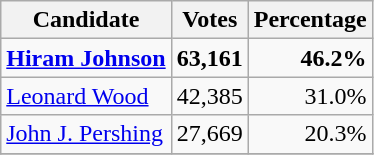<table class="wikitable" style="text-align:right;">
<tr>
<th>Candidate</th>
<th>Votes</th>
<th>Percentage</th>
</tr>
<tr>
<td style="text-align:left;"><strong><a href='#'>Hiram Johnson</a></strong></td>
<td><strong>63,161</strong></td>
<td><strong>46.2%</strong></td>
</tr>
<tr>
<td style="text-align:left;"><a href='#'>Leonard Wood</a></td>
<td>42,385</td>
<td>31.0%</td>
</tr>
<tr>
<td style="text-align:left;"><a href='#'>John J. Pershing</a></td>
<td>27,669</td>
<td>20.3%</td>
</tr>
<tr>
</tr>
</table>
